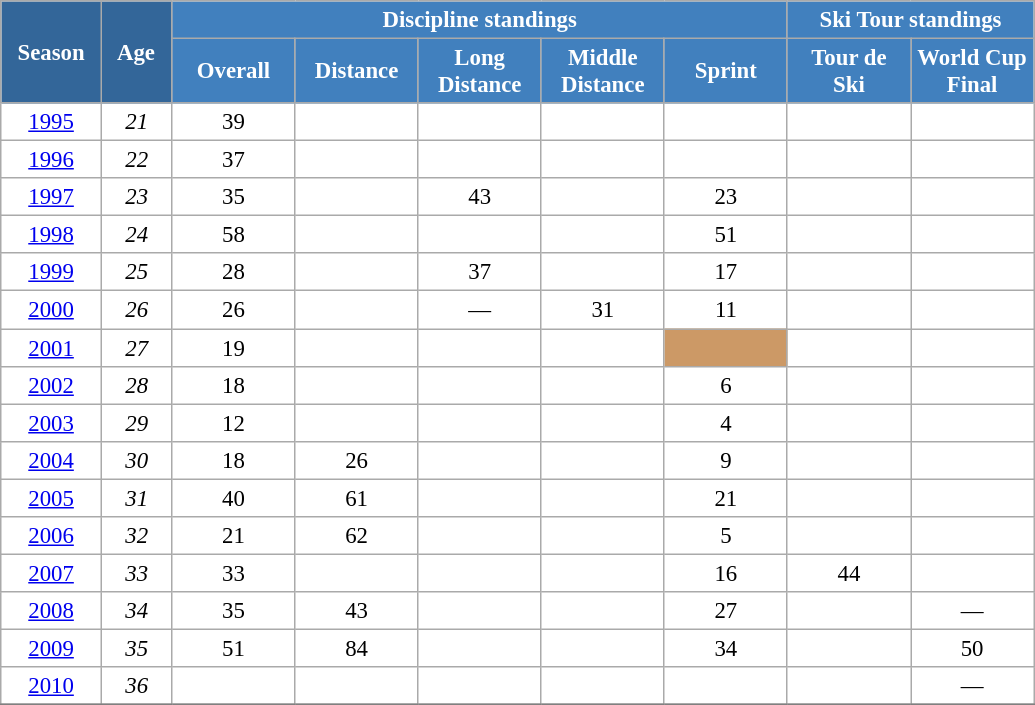<table class="wikitable" style="font-size:95%; text-align:center; border:grey solid 1px; border-collapse:collapse; background:#ffffff;">
<tr>
<th style="background-color:#369; color:white; width:60px;" rowspan="2"> Season </th>
<th style="background-color:#369; color:white; width:40px;" rowspan="2"> Age </th>
<th style="background-color:#4180be; color:white;" colspan="5">Discipline standings</th>
<th style="background-color:#4180be; color:white;" colspan="2">Ski Tour standings</th>
</tr>
<tr>
<th style="background-color:#4180be; color:white; width:75px;">Overall</th>
<th style="background-color:#4180be; color:white; width:75px;">Distance</th>
<th style="background-color:#4180be; color:white; width:75px;">Long Distance</th>
<th style="background-color:#4180be; color:white; width:75px;">Middle Distance</th>
<th style="background-color:#4180be; color:white; width:75px;">Sprint</th>
<th style="background-color:#4180be; color:white; width:75px;">Tour de<br>Ski</th>
<th style="background-color:#4180be; color:white; width:75px;">World Cup<br>Final</th>
</tr>
<tr>
<td><a href='#'>1995</a></td>
<td><em>21</em></td>
<td>39</td>
<td></td>
<td></td>
<td></td>
<td></td>
<td></td>
<td></td>
</tr>
<tr>
<td><a href='#'>1996</a></td>
<td><em>22</em></td>
<td>37</td>
<td></td>
<td></td>
<td></td>
<td></td>
<td></td>
<td></td>
</tr>
<tr>
<td><a href='#'>1997</a></td>
<td><em>23</em></td>
<td>35</td>
<td></td>
<td>43</td>
<td></td>
<td>23</td>
<td></td>
<td></td>
</tr>
<tr>
<td><a href='#'>1998</a></td>
<td><em>24</em></td>
<td>58</td>
<td></td>
<td></td>
<td></td>
<td>51</td>
<td></td>
<td></td>
</tr>
<tr>
<td><a href='#'>1999</a></td>
<td><em>25</em></td>
<td>28</td>
<td></td>
<td>37</td>
<td></td>
<td>17</td>
<td></td>
<td></td>
</tr>
<tr>
<td><a href='#'>2000</a></td>
<td><em>26</em></td>
<td>26</td>
<td></td>
<td>—</td>
<td>31</td>
<td>11</td>
<td></td>
<td></td>
</tr>
<tr>
<td><a href='#'>2001</a></td>
<td><em>27</em></td>
<td>19</td>
<td></td>
<td></td>
<td></td>
<td style="background:#c96;"></td>
<td></td>
<td></td>
</tr>
<tr>
<td><a href='#'>2002</a></td>
<td><em>28</em></td>
<td>18</td>
<td></td>
<td></td>
<td></td>
<td>6</td>
<td></td>
<td></td>
</tr>
<tr>
<td><a href='#'>2003</a></td>
<td><em>29</em></td>
<td>12</td>
<td></td>
<td></td>
<td></td>
<td>4</td>
<td></td>
<td></td>
</tr>
<tr>
<td><a href='#'>2004</a></td>
<td><em>30</em></td>
<td>18</td>
<td>26</td>
<td></td>
<td></td>
<td>9</td>
<td></td>
<td></td>
</tr>
<tr>
<td><a href='#'>2005</a></td>
<td><em>31</em></td>
<td>40</td>
<td>61</td>
<td></td>
<td></td>
<td>21</td>
<td></td>
<td></td>
</tr>
<tr>
<td><a href='#'>2006</a></td>
<td><em>32</em></td>
<td>21</td>
<td>62</td>
<td></td>
<td></td>
<td>5</td>
<td></td>
<td></td>
</tr>
<tr>
<td><a href='#'>2007</a></td>
<td><em>33</em></td>
<td>33</td>
<td></td>
<td></td>
<td></td>
<td>16</td>
<td>44</td>
<td></td>
</tr>
<tr>
<td><a href='#'>2008</a></td>
<td><em>34</em></td>
<td>35</td>
<td>43</td>
<td></td>
<td></td>
<td>27</td>
<td></td>
<td>—</td>
</tr>
<tr>
<td><a href='#'>2009</a></td>
<td><em>35</em></td>
<td>51</td>
<td>84</td>
<td></td>
<td></td>
<td>34</td>
<td></td>
<td>50</td>
</tr>
<tr>
<td><a href='#'>2010</a></td>
<td><em>36</em></td>
<td></td>
<td></td>
<td></td>
<td></td>
<td></td>
<td></td>
<td>—</td>
</tr>
<tr>
</tr>
</table>
